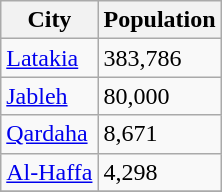<table class="wikitable">
<tr>
<th>City</th>
<th>Population</th>
</tr>
<tr>
<td><a href='#'>Latakia</a></td>
<td>383,786</td>
</tr>
<tr>
<td><a href='#'>Jableh</a></td>
<td>80,000</td>
</tr>
<tr>
<td><a href='#'>Qardaha</a></td>
<td>8,671</td>
</tr>
<tr>
<td><a href='#'>Al-Haffa</a></td>
<td>4,298</td>
</tr>
<tr>
</tr>
</table>
